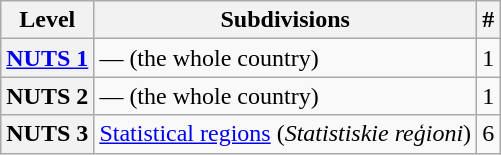<table class="wikitable">
<tr>
<th>Level</th>
<th>Subdivisions</th>
<th>#</th>
</tr>
<tr>
<th><a href='#'>NUTS 1</a></th>
<td>— (the whole country)</td>
<td align="right">1</td>
</tr>
<tr>
<th>NUTS 2</th>
<td>— (the whole country)</td>
<td align="right">1</td>
</tr>
<tr>
<th>NUTS 3</th>
<td><a href='#'>Statistical regions</a> (<em>Statistiskie reģioni</em>)</td>
<td align="right">6</td>
</tr>
</table>
